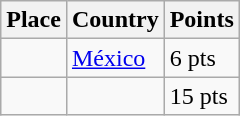<table class=wikitable>
<tr>
<th>Place</th>
<th>Country</th>
<th>Points</th>
</tr>
<tr>
<td align=center></td>
<td> <a href='#'>México</a></td>
<td>6 pts</td>
</tr>
<tr>
<td align=center></td>
<td></td>
<td>15 pts</td>
</tr>
</table>
